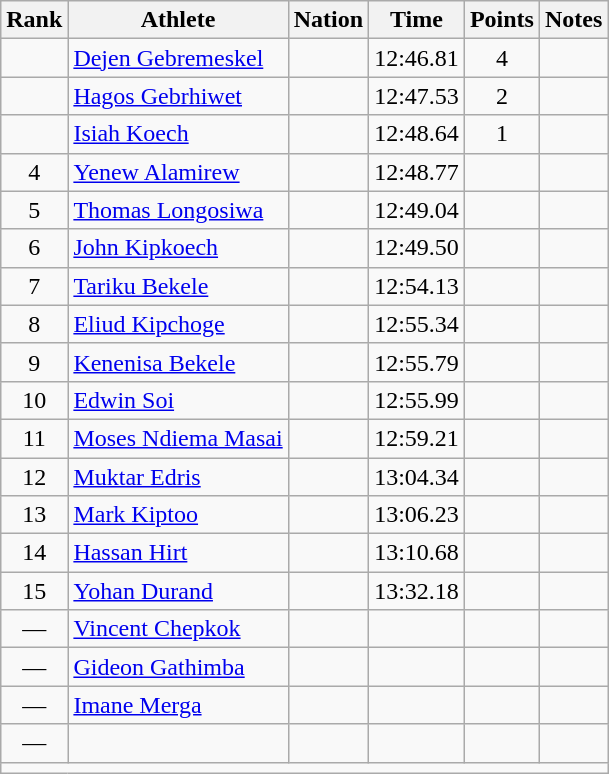<table class="wikitable mw-datatable sortable" style="text-align:center;">
<tr>
<th>Rank</th>
<th>Athlete</th>
<th>Nation</th>
<th>Time</th>
<th>Points</th>
<th>Notes</th>
</tr>
<tr>
<td></td>
<td align=left><a href='#'>Dejen Gebremeskel</a></td>
<td align=left></td>
<td>12:46.81</td>
<td>4</td>
<td></td>
</tr>
<tr>
<td></td>
<td align=left><a href='#'>Hagos Gebrhiwet</a></td>
<td align=left></td>
<td>12:47.53</td>
<td>2</td>
<td></td>
</tr>
<tr>
<td></td>
<td align=left><a href='#'>Isiah Koech</a></td>
<td align=left></td>
<td>12:48.64</td>
<td>1</td>
<td></td>
</tr>
<tr>
<td>4</td>
<td align=left><a href='#'>Yenew Alamirew</a></td>
<td align=left></td>
<td>12:48.77</td>
<td></td>
<td></td>
</tr>
<tr>
<td>5</td>
<td align=left><a href='#'>Thomas Longosiwa</a></td>
<td align=left></td>
<td>12:49.04</td>
<td></td>
<td></td>
</tr>
<tr>
<td>6</td>
<td align=left><a href='#'>John Kipkoech</a></td>
<td align=left></td>
<td>12:49.50</td>
<td></td>
<td></td>
</tr>
<tr>
<td>7</td>
<td align=left><a href='#'>Tariku Bekele</a></td>
<td align=left></td>
<td>12:54.13</td>
<td></td>
<td></td>
</tr>
<tr>
<td>8</td>
<td align=left><a href='#'>Eliud Kipchoge</a></td>
<td align=left></td>
<td>12:55.34</td>
<td></td>
<td></td>
</tr>
<tr>
<td>9</td>
<td align=left><a href='#'>Kenenisa Bekele</a></td>
<td align=left></td>
<td>12:55.79</td>
<td></td>
<td></td>
</tr>
<tr>
<td>10</td>
<td align=left><a href='#'>Edwin Soi</a></td>
<td align=left></td>
<td>12:55.99</td>
<td></td>
<td></td>
</tr>
<tr>
<td>11</td>
<td align=left><a href='#'>Moses Ndiema Masai</a></td>
<td align=left></td>
<td>12:59.21</td>
<td></td>
<td></td>
</tr>
<tr>
<td>12</td>
<td align=left><a href='#'>Muktar Edris</a></td>
<td align=left></td>
<td>13:04.34</td>
<td></td>
<td></td>
</tr>
<tr>
<td>13</td>
<td align=left><a href='#'>Mark Kiptoo</a></td>
<td align=left></td>
<td>13:06.23</td>
<td></td>
<td></td>
</tr>
<tr>
<td>14</td>
<td align=left><a href='#'>Hassan Hirt</a></td>
<td align=left></td>
<td>13:10.68</td>
<td></td>
<td></td>
</tr>
<tr>
<td>15</td>
<td align=left><a href='#'>Yohan Durand</a></td>
<td align=left></td>
<td>13:32.18</td>
<td></td>
<td></td>
</tr>
<tr>
<td>—</td>
<td align=left><a href='#'>Vincent Chepkok</a></td>
<td align=left></td>
<td></td>
<td></td>
<td></td>
</tr>
<tr>
<td>—</td>
<td align=left><a href='#'>Gideon Gathimba</a></td>
<td align=left></td>
<td></td>
<td></td>
<td></td>
</tr>
<tr>
<td>—</td>
<td align=left><a href='#'>Imane Merga</a></td>
<td align=left></td>
<td></td>
<td></td>
<td></td>
</tr>
<tr>
<td>—</td>
<td align=left></td>
<td align=left></td>
<td></td>
<td></td>
<td></td>
</tr>
<tr class="sortbottom">
<td colspan=6></td>
</tr>
</table>
